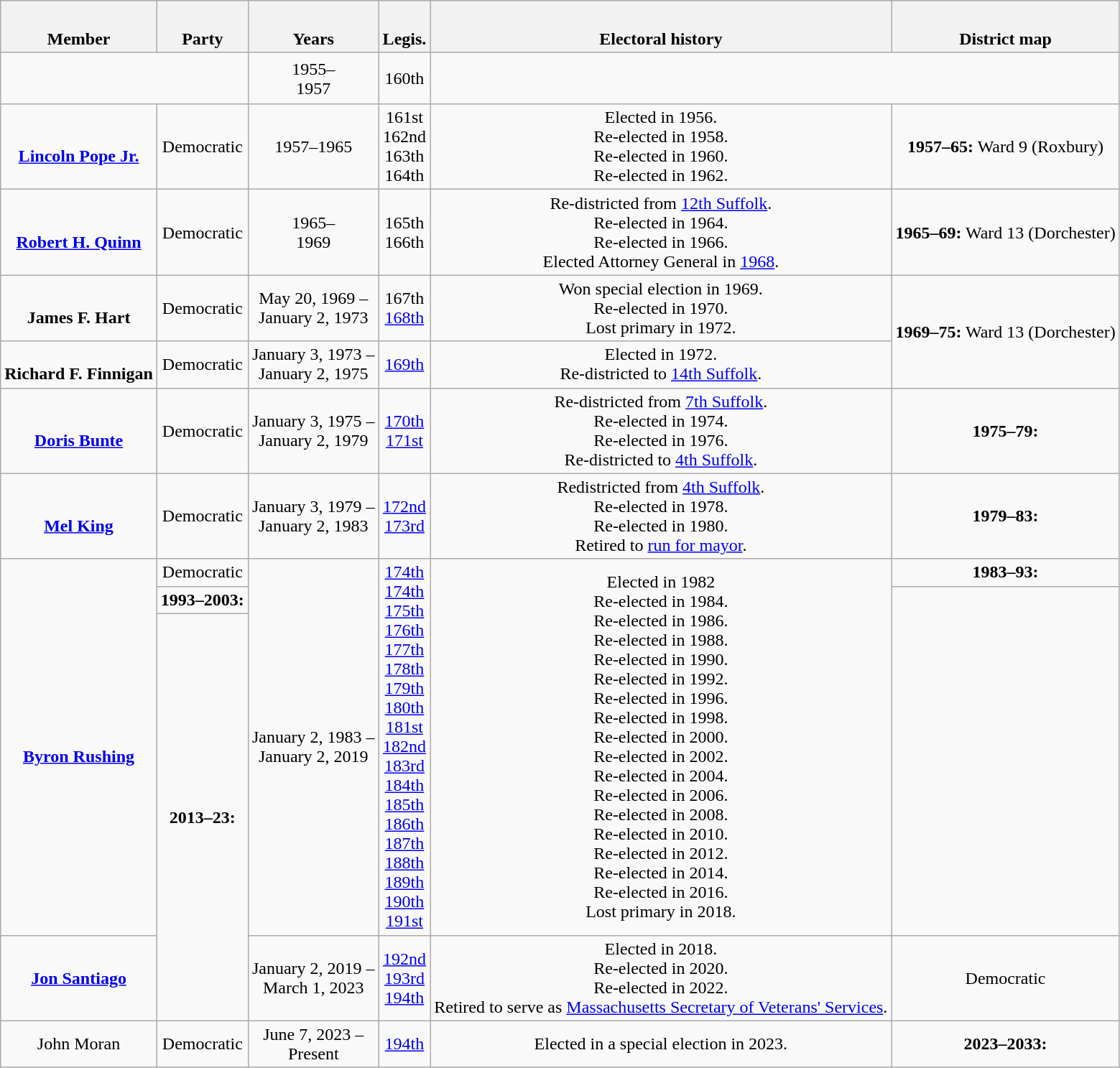<table class=wikitable style="text-align:center">
<tr style="height:3em" valign=bottom>
<th>Member</th>
<th>Party</th>
<th>Years</th>
<th>Legis.</th>
<th>Electoral history</th>
<th>District map</th>
</tr>
<tr style="height:3em">
<td colspan=2"></td>
<td>1955–<br>1957</td>
<td>160th</td>
<td colspan=2"></td>
</tr>
<tr>
<td><br><strong><a href='#'>Lincoln Pope Jr.</a></strong></td>
<td>Democratic</td>
<td>1957–1965</td>
<td>161st<br>162nd<br>163th<br>164th</td>
<td>Elected in 1956.<br>Re-elected in 1958.<br>Re-elected in 1960.<br>Re-elected in 1962.<br></td>
<td><strong>1957–65:</strong> Ward 9 (Roxbury)</td>
</tr>
<tr>
<td><br><strong><a href='#'>Robert H. Quinn</a></strong></td>
<td>Democratic</td>
<td>1965–<br>1969</td>
<td>165th<br>166th</td>
<td>Re-districted from <a href='#'>12th Suffolk</a>.<br>Re-elected in 1964.<br>Re-elected in 1966.<br>Elected Attorney General in <a href='#'>1968</a>.</td>
<td><strong>1965–69:</strong> Ward 13 (Dorchester)</td>
</tr>
<tr>
<td><br><strong>James F. Hart</strong></td>
<td>Democratic</td>
<td>May 20, 1969 –<br>January 2, 1973</td>
<td>167th<br><a href='#'>168th</a></td>
<td>Won special election in 1969.<br>Re-elected in 1970.<br>Lost primary in 1972.</td>
<td rowspan="2"><strong>1969–75:</strong> Ward 13 (Dorchester)</td>
</tr>
<tr>
<td><br><strong>Richard F. Finnigan</strong></td>
<td>Democratic</td>
<td>January 3, 1973 –<br>January 2, 1975</td>
<td><a href='#'>169th</a></td>
<td>Elected in 1972.<br>Re-districted to <a href='#'>14th Suffolk</a>.</td>
</tr>
<tr>
<td><br><strong><a href='#'>Doris Bunte</a></strong></td>
<td>Democratic</td>
<td>January 3, 1975 –<br>January 2, 1979</td>
<td><a href='#'>170th</a><br><a href='#'>171st</a><br></td>
<td>Re-districted from <a href='#'>7th Suffolk</a>.<br>Re-elected in 1974.<br>Re-elected in 1976.<br>Re-districted to <a href='#'>4th Suffolk</a>.</td>
<td><strong>1975–79:</strong></td>
</tr>
<tr>
<td><br><strong><a href='#'>Mel King</a></strong></td>
<td>Democratic</td>
<td>January 3, 1979 –<br>January 2, 1983</td>
<td><a href='#'>172nd</a><br><a href='#'>173rd</a></td>
<td>Redistricted from <a href='#'>4th Suffolk</a>.<br>Re-elected in 1978.<br>Re-elected in 1980.<br>Retired to <a href='#'>run for mayor</a>.</td>
<td><strong>1979–83:</strong></td>
</tr>
<tr>
<td rowspan="3"><br><strong><a href='#'>Byron Rushing</a></strong></td>
<td>Democratic</td>
<td rowspan="3">January 2, 1983 –<br>January 2, 2019</td>
<td rowspan="3"><a href='#'>174th</a><br><a href='#'>174th</a><br><a href='#'>175th</a><br><a href='#'>176th</a><br><a href='#'>177th</a><br><a href='#'>178th</a><br><a href='#'>179th</a><br><a href='#'>180th</a><br><a href='#'>181st</a><br><a href='#'>182nd</a><br><a href='#'>183rd</a><br><a href='#'>184th</a><br><a href='#'>185th</a><br><a href='#'>186th</a><br><a href='#'>187th</a><br><a href='#'>188th</a><br><a href='#'>189th</a><br><a href='#'>190th</a><br><a href='#'>191st</a></td>
<td rowspan="3">Elected in 1982<br>Re-elected in 1984.<br>Re-elected in 1986.<br>Re-elected in 1988.<br>Re-elected in 1990.<br>Re-elected in 1992.<br>Re-elected in 1996.<br>Re-elected in 1998.<br>Re-elected in 2000.<br>Re-elected in 2002.<br>Re-elected in 2004.<br>Re-elected in 2006.<br>Re-elected in 2008.<br>Re-elected in 2010.<br>Re-elected in 2012.<br>Re-elected in 2014.<br>Re-elected in 2016.<br>Lost primary in 2018.</td>
<td><strong>1983–93:</strong></td>
</tr>
<tr>
<td><strong>1993–2003:</strong></td>
</tr>
<tr>
<td rowspan="3"><strong>2013–23:</strong></td>
</tr>
<tr>
<td rowspan="2"><strong><a href='#'>Jon Santiago</a></strong></td>
<td rowspan="2">January 2, 2019 –<br>March 1, 2023</td>
<td rowspan="2"><a href='#'>192nd</a><br><a href='#'>193rd</a><br><a href='#'>194th</a></td>
<td rowspan="2">Elected in 2018.<br>Re-elected in 2020.<br>Re-elected in 2022.<br>Retired to serve as <a href='#'>Massachusetts Secretary of Veterans' Services</a>.</td>
</tr>
<tr>
<td>Democratic</td>
</tr>
<tr>
<td rowspan="2">John Moran</td>
<td>Democratic</td>
<td rowspan="2">June 7, 2023 –<br>Present</td>
<td rowspan="2"><a href='#'>194th</a></td>
<td rowspan="2">Elected in a special election in 2023.</td>
<td rowspan="2"><strong>2023–2033:</strong></td>
</tr>
</table>
